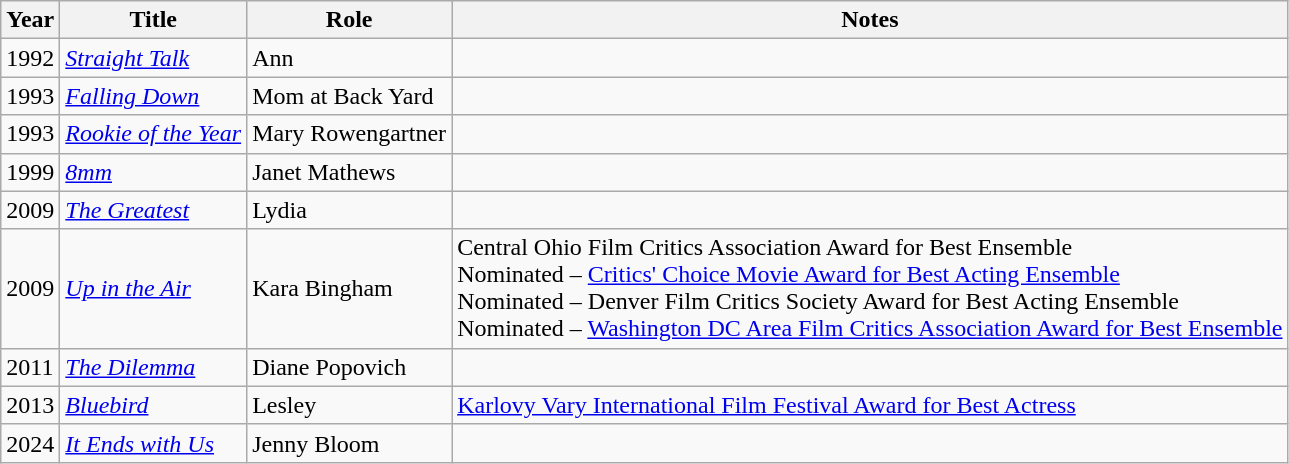<table class="wikitable sortable">
<tr>
<th>Year</th>
<th>Title</th>
<th>Role</th>
<th class="unsortable">Notes</th>
</tr>
<tr>
<td>1992</td>
<td><em><a href='#'>Straight Talk</a></em></td>
<td>Ann</td>
<td></td>
</tr>
<tr>
<td>1993</td>
<td><em><a href='#'>Falling Down</a></em></td>
<td>Mom at Back Yard</td>
<td></td>
</tr>
<tr>
<td>1993</td>
<td><em><a href='#'>Rookie of the Year</a></em></td>
<td>Mary Rowengartner</td>
<td></td>
</tr>
<tr>
<td>1999</td>
<td><em><a href='#'>8mm</a></em></td>
<td>Janet Mathews</td>
<td></td>
</tr>
<tr>
<td>2009</td>
<td><em><a href='#'>The Greatest</a></em></td>
<td>Lydia</td>
<td></td>
</tr>
<tr>
<td>2009</td>
<td><em><a href='#'>Up in the Air</a></em></td>
<td>Kara Bingham</td>
<td>Central Ohio Film Critics Association Award for Best Ensemble<br>Nominated – <a href='#'>Critics' Choice Movie Award for Best Acting Ensemble</a><br>Nominated – Denver Film Critics Society Award for Best Acting Ensemble<br>Nominated – <a href='#'>Washington DC Area Film Critics Association Award for Best Ensemble</a></td>
</tr>
<tr>
<td>2011</td>
<td><em><a href='#'>The Dilemma</a></em></td>
<td>Diane Popovich</td>
<td></td>
</tr>
<tr>
<td>2013</td>
<td><em><a href='#'>Bluebird</a></em></td>
<td>Lesley</td>
<td><a href='#'>Karlovy Vary International Film Festival Award for Best Actress</a></td>
</tr>
<tr>
<td>2024</td>
<td><em><a href='#'>It Ends with Us</a></em></td>
<td>Jenny Bloom</td>
<td></td>
</tr>
</table>
